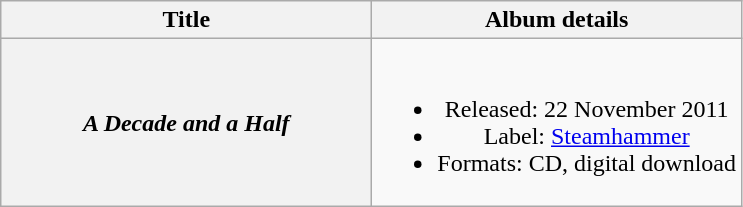<table class="wikitable plainrowheaders" style="text-align:center;">
<tr>
<th scope="col" style="width:15em;">Title</th>
<th scope="col">Album details</th>
</tr>
<tr>
<th scope="row"><em>A Decade and a Half</em></th>
<td><br><ul><li>Released: 22 November 2011</li><li>Label: <a href='#'>Steamhammer</a></li><li>Formats: CD, digital download</li></ul></td>
</tr>
</table>
